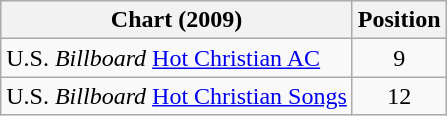<table class="wikitable sortable">
<tr>
<th align="left">Chart (2009)</th>
<th style="text-align:center;">Position</th>
</tr>
<tr>
<td align="left">U.S. <em>Billboard</em> <a href='#'>Hot Christian AC</a></td>
<td style="text-align:center;">9</td>
</tr>
<tr>
<td align="left">U.S. <em>Billboard</em> <a href='#'>Hot Christian Songs</a></td>
<td style="text-align:center;">12</td>
</tr>
</table>
